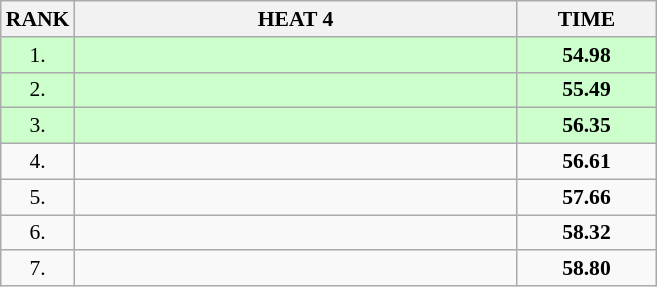<table class="wikitable" style="border-collapse: collapse; font-size: 90%;">
<tr>
<th>RANK</th>
<th align="left" style="width: 20em">HEAT 4</th>
<th align="center" style="width: 6em">TIME</th>
</tr>
<tr style="background:#ccffcc;">
<td align="center">1.</td>
<td></td>
<td align="center"><strong>54.98</strong></td>
</tr>
<tr style="background:#ccffcc;">
<td align="center">2.</td>
<td></td>
<td align="center"><strong>55.49</strong></td>
</tr>
<tr style="background:#ccffcc;">
<td align="center">3.</td>
<td></td>
<td align="center"><strong>56.35</strong></td>
</tr>
<tr>
<td align="center">4.</td>
<td></td>
<td align="center"><strong>56.61</strong></td>
</tr>
<tr>
<td align="center">5.</td>
<td></td>
<td align="center"><strong>57.66</strong></td>
</tr>
<tr>
<td align="center">6.</td>
<td></td>
<td align="center"><strong>58.32</strong></td>
</tr>
<tr>
<td align="center">7.</td>
<td></td>
<td align="center"><strong>58.80</strong></td>
</tr>
</table>
